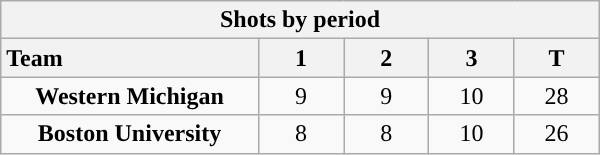<table class="wikitable" style="width:25em; text-align:right;">
<tr>
<th colspan=6>Shots by period</th>
</tr>
<tr>
<th style="width:10em; text-align:left;">Team</th>
<th style="width:3em;">1</th>
<th style="width:3em;">2</th>
<th style="width:3em;">3</th>
<th style="width:3em;">T</th>
</tr>
<tr>
<td align=center><strong>Western Michigan</strong></td>
<td align=center>9</td>
<td align=center>9</td>
<td align=center>10</td>
<td align=center>28</td>
</tr>
<tr>
<td align=center><strong>Boston University</strong></td>
<td align=center>8</td>
<td align=center>8</td>
<td align=center>10</td>
<td align=center>26</td>
</tr>
</table>
